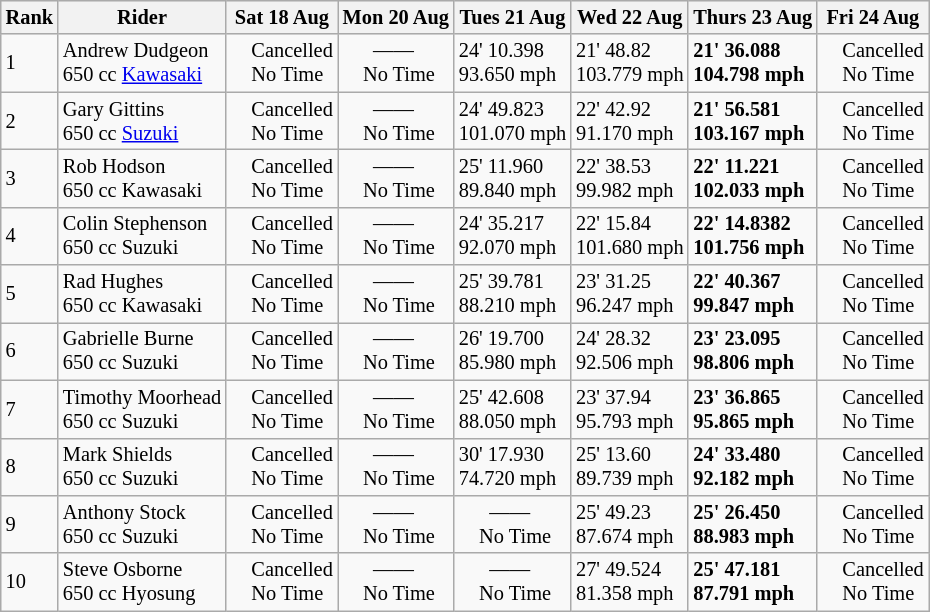<table class="wikitable" style="font-size: 85%;">
<tr style="background:#efefef;">
<th>Rank</th>
<th>Rider</th>
<th>Sat 18 Aug</th>
<th>Mon 20 Aug</th>
<th>Tues 21 Aug</th>
<th>Wed 22 Aug</th>
<th>Thurs 23 Aug</th>
<th>Fri 24 Aug</th>
</tr>
<tr>
<td>1</td>
<td> Andrew Dudgeon <br> 650 cc <a href='#'>Kawasaki</a></td>
<td>    Cancelled <br>     No Time</td>
<td>      ——<br>    No Time</td>
<td>24' 10.398 <br> 93.650 mph</td>
<td>21' 48.82 <br> 103.779 mph</td>
<td><strong>21' 36.088 <br> 104.798 mph</strong></td>
<td>    Cancelled <br>     No Time</td>
</tr>
<tr>
<td>2</td>
<td> Gary Gittins <br> 650 cc <a href='#'>Suzuki</a></td>
<td>    Cancelled <br>     No Time</td>
<td>      ——<br>    No Time</td>
<td>24' 49.823 <br> 101.070 mph</td>
<td>22' 42.92 <br> 91.170 mph</td>
<td><strong>21' 56.581 <br> 103.167 mph</strong></td>
<td>    Cancelled <br>     No Time</td>
</tr>
<tr>
<td>3</td>
<td> Rob Hodson <br> 650 cc Kawasaki</td>
<td>    Cancelled <br>     No Time</td>
<td>      ——<br>    No Time</td>
<td>25' 11.960 <br> 89.840 mph</td>
<td>22' 38.53 <br> 99.982 mph</td>
<td><strong>22' 11.221 <br> 102.033 mph</strong></td>
<td>    Cancelled <br>     No Time</td>
</tr>
<tr>
<td>4</td>
<td> Colin Stephenson <br> 650 cc Suzuki</td>
<td>    Cancelled <br>     No Time</td>
<td>      ——<br>    No Time</td>
<td>24' 35.217 <br> 92.070 mph</td>
<td>22' 15.84 <br> 101.680 mph</td>
<td><strong>22' 14.8382 <br> 101.756 mph</strong></td>
<td>    Cancelled <br>     No Time</td>
</tr>
<tr>
<td>5</td>
<td> Rad Hughes <br> 650 cc Kawasaki</td>
<td>    Cancelled <br>     No Time</td>
<td>      ——<br>    No Time</td>
<td>25' 39.781 <br> 88.210 mph</td>
<td>23' 31.25 <br> 96.247 mph</td>
<td><strong>22' 40.367 <br> 99.847 mph</strong></td>
<td>    Cancelled <br>     No Time</td>
</tr>
<tr>
<td>6</td>
<td> Gabrielle Burne <br> 650 cc Suzuki</td>
<td>    Cancelled <br>     No Time</td>
<td>      ——<br>    No Time</td>
<td>26' 19.700 <br> 85.980 mph</td>
<td>24' 28.32 <br> 92.506 mph</td>
<td><strong>23' 23.095 <br> 98.806 mph</strong></td>
<td>    Cancelled <br>     No Time</td>
</tr>
<tr>
<td>7</td>
<td> Timothy Moorhead <br> 650 cc Suzuki</td>
<td>    Cancelled <br>     No Time</td>
<td>      ——<br>    No Time</td>
<td>25' 42.608 <br> 88.050 mph</td>
<td>23' 37.94 <br> 95.793 mph</td>
<td><strong>23' 36.865 <br> 95.865 mph</strong></td>
<td>    Cancelled <br>     No Time</td>
</tr>
<tr>
<td>8</td>
<td> Mark Shields <br> 650 cc Suzuki</td>
<td>    Cancelled <br>     No Time</td>
<td>      ——<br>    No Time</td>
<td>30' 17.930 <br> 74.720 mph</td>
<td>25' 13.60 <br> 89.739 mph</td>
<td><strong>24' 33.480 <br> 92.182 mph</strong></td>
<td>    Cancelled <br>     No Time</td>
</tr>
<tr>
<td>9</td>
<td> Anthony Stock <br> 650 cc Suzuki</td>
<td>    Cancelled <br>     No Time</td>
<td>      ——<br>    No Time</td>
<td>      ——<br>    No Time</td>
<td>25' 49.23 <br> 87.674 mph</td>
<td><strong>25' 26.450 <br> 88.983 mph</strong></td>
<td>    Cancelled <br>     No Time</td>
</tr>
<tr>
<td>10</td>
<td> Steve Osborne <br> 650 cc Hyosung</td>
<td>    Cancelled <br>     No Time</td>
<td>      ——<br>    No Time</td>
<td>      ——<br>    No Time</td>
<td>27' 49.524 <br> 81.358 mph</td>
<td><strong>25' 47.181 <br> 87.791 mph</strong></td>
<td>    Cancelled <br>     No Time</td>
</tr>
</table>
